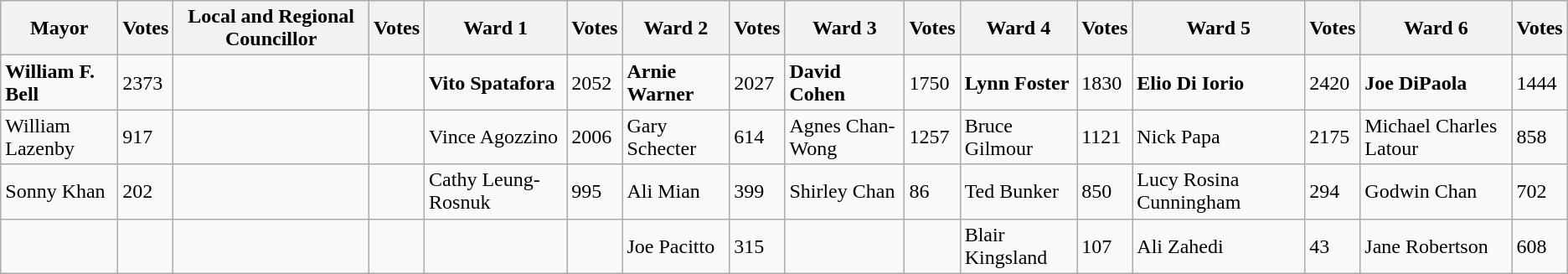<table class="wikitable">
<tr>
<th>Mayor</th>
<th>Votes</th>
<th>Local and Regional Councillor</th>
<th>Votes</th>
<th>Ward 1</th>
<th>Votes</th>
<th>Ward 2</th>
<th>Votes</th>
<th>Ward 3</th>
<th>Votes</th>
<th>Ward 4</th>
<th>Votes</th>
<th>Ward 5</th>
<th>Votes</th>
<th>Ward 6</th>
<th>Votes</th>
</tr>
<tr>
<td><strong>William F. Bell</strong></td>
<td>2373</td>
<td></td>
<td></td>
<td><strong>Vito Spatafora</strong></td>
<td>2052</td>
<td><strong>Arnie Warner</strong></td>
<td>2027</td>
<td><strong>David Cohen</strong></td>
<td>1750</td>
<td><strong>Lynn Foster</strong></td>
<td>1830</td>
<td><strong>Elio Di Iorio</strong></td>
<td>2420</td>
<td><strong>Joe DiPaola</strong></td>
<td>1444</td>
</tr>
<tr>
<td>William Lazenby</td>
<td>917</td>
<td></td>
<td></td>
<td>Vince Agozzino</td>
<td>2006</td>
<td>Gary Schecter</td>
<td>614</td>
<td>Agnes Chan-Wong</td>
<td>1257</td>
<td>Bruce Gilmour</td>
<td>1121</td>
<td>Nick Papa</td>
<td>2175</td>
<td>Michael Charles Latour</td>
<td>858</td>
</tr>
<tr>
<td>Sonny Khan</td>
<td>202</td>
<td></td>
<td></td>
<td>Cathy Leung-Rosnuk</td>
<td>995</td>
<td>Ali Mian</td>
<td>399</td>
<td>Shirley Chan</td>
<td>86</td>
<td>Ted Bunker</td>
<td>850</td>
<td>Lucy Rosina Cunningham</td>
<td>294</td>
<td>Godwin Chan</td>
<td>702</td>
</tr>
<tr>
<td></td>
<td></td>
<td></td>
<td></td>
<td></td>
<td></td>
<td>Joe Pacitto</td>
<td>315</td>
<td></td>
<td></td>
<td>Blair Kingsland</td>
<td>107</td>
<td>Ali Zahedi</td>
<td>43</td>
<td>Jane Robertson</td>
<td>608</td>
</tr>
</table>
